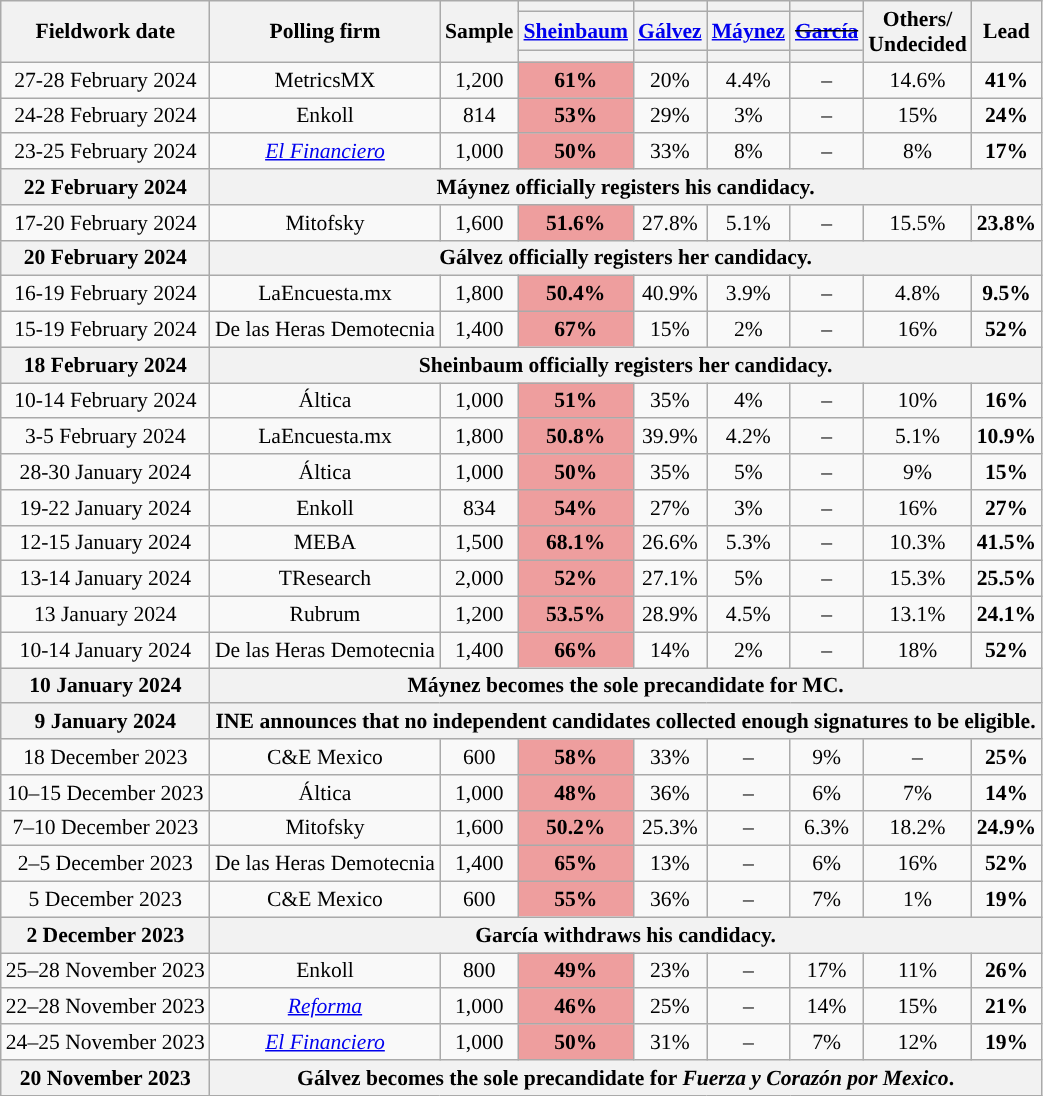<table class="wikitable sortable" style="text-align:center;font-size:90%;line-height:17px">
<tr>
<th rowspan="3" class="unsortable">Fieldwork date</th>
<th rowspan="3" class="unsortable">Polling firm</th>
<th rowspan="3" class="unsortable">Sample</th>
<th></th>
<th></th>
<th></th>
<th></th>
<th rowspan="3" class="unsortable">Others/<br>Undecided</th>
<th rowspan="3">Lead</th>
</tr>
<tr>
<th><a href='#'>Sheinbaum</a><br></th>
<th><a href='#'>Gálvez</a><br></th>
<th><a href='#'>Máynez</a><br></th>
<th><s><a href='#'>García</a></s><br></th>
</tr>
<tr>
<th style="background:"></th>
<th style="background:"></th>
<th style="background:"></th>
<th style="background:"></th>
</tr>
<tr>
<td>27-28 February 2024</td>
<td>MetricsMX</td>
<td>1,200</td>
<td bgcolor="#ee9e9e"><strong>61%</strong></td>
<td>20%</td>
<td>4.4%</td>
<td>–</td>
<td>14.6%</td>
<td style="background:"><span><strong>41%</strong></span></td>
</tr>
<tr>
<td>24-28 February 2024</td>
<td>Enkoll</td>
<td>814</td>
<td bgcolor="#ee9e9e"><strong>53%</strong></td>
<td>29%</td>
<td>3%</td>
<td>–</td>
<td>15%</td>
<td style="background:"><span><strong>24%</strong></span></td>
</tr>
<tr>
<td>23-25 February 2024</td>
<td><em><a href='#'>El Financiero</a></em></td>
<td>1,000</td>
<td bgcolor="#ee9e9e"><strong>50%</strong></td>
<td>33%</td>
<td>8%</td>
<td>–</td>
<td>8%</td>
<td style="background:"><span><strong>17%</strong></span></td>
</tr>
<tr>
<th>22 February 2024</th>
<th colspan="8">Máynez officially registers his candidacy.</th>
</tr>
<tr>
<td>17-20 February 2024</td>
<td>Mitofsky</td>
<td>1,600</td>
<td bgcolor="#ee9e9e"><strong>51.6%</strong></td>
<td>27.8%</td>
<td>5.1%</td>
<td>–</td>
<td>15.5%</td>
<td style="background:"><span><strong>23.8%</strong></span></td>
</tr>
<tr>
<th>20 February 2024</th>
<th colspan="8">Gálvez officially registers her candidacy.</th>
</tr>
<tr>
<td>16-19 February 2024</td>
<td>LaEncuesta.mx</td>
<td>1,800</td>
<td bgcolor="#ee9e9e"><strong>50.4%</strong></td>
<td>40.9%</td>
<td>3.9%</td>
<td>–</td>
<td>4.8%</td>
<td style="background:"><span><strong>9.5%</strong></span></td>
</tr>
<tr>
<td>15-19 February 2024</td>
<td>De las Heras Demotecnia</td>
<td>1,400</td>
<td bgcolor="#ee9e9e"><strong>67%</strong></td>
<td>15%</td>
<td>2%</td>
<td>–</td>
<td>16%</td>
<td style="background:"><span><strong>52%</strong></span></td>
</tr>
<tr>
<th>18 February 2024</th>
<th colspan="8">Sheinbaum officially registers her candidacy.</th>
</tr>
<tr>
<td>10-14 February 2024</td>
<td>Áltica</td>
<td>1,000</td>
<td bgcolor="#ee9e9e"><strong>51%</strong></td>
<td>35%</td>
<td>4%</td>
<td>–</td>
<td>10%</td>
<td style="background:"><span><strong>16%</strong></span></td>
</tr>
<tr>
<td>3-5 February 2024</td>
<td>LaEncuesta.mx</td>
<td>1,800</td>
<td bgcolor="#ee9e9e"><strong>50.8%</strong></td>
<td>39.9%</td>
<td>4.2%</td>
<td>–</td>
<td>5.1%</td>
<td style="background:"><span><strong>10.9%</strong></span></td>
</tr>
<tr>
<td>28-30 January 2024</td>
<td>Áltica</td>
<td>1,000</td>
<td bgcolor="#ee9e9e"><strong>50%</strong></td>
<td>35%</td>
<td>5%</td>
<td>–</td>
<td>9%</td>
<td style="background:"><span><strong>15%</strong></span></td>
</tr>
<tr>
<td>19-22 January 2024</td>
<td>Enkoll</td>
<td>834</td>
<td bgcolor="#ee9e9e"><strong>54%</strong></td>
<td>27%</td>
<td>3%</td>
<td>–</td>
<td>16%</td>
<td style="background:"><span><strong>27%</strong></span></td>
</tr>
<tr>
<td>12-15 January 2024</td>
<td>MEBA</td>
<td>1,500</td>
<td bgcolor="#ee9e9e"><strong>68.1%</strong></td>
<td>26.6%</td>
<td>5.3%</td>
<td>–</td>
<td>10.3%</td>
<td style="background:"><span><strong>41.5%</strong></span></td>
</tr>
<tr>
<td>13-14 January 2024</td>
<td>TResearch</td>
<td>2,000</td>
<td bgcolor="#ee9e9e"><strong>52%</strong></td>
<td>27.1%</td>
<td>5%</td>
<td>–</td>
<td>15.3%</td>
<td style="background:"><span><strong>25.5%</strong></span></td>
</tr>
<tr>
<td>13 January 2024</td>
<td>Rubrum</td>
<td>1,200</td>
<td bgcolor="#ee9e9e"><strong>53.5%</strong></td>
<td>28.9%</td>
<td>4.5%</td>
<td>–</td>
<td>13.1%</td>
<td style="background:"><span><strong>24.1%</strong></span></td>
</tr>
<tr>
<td>10-14 January 2024</td>
<td>De las Heras Demotecnia</td>
<td>1,400</td>
<td bgcolor="#ee9e9e"><strong>66%</strong></td>
<td>14%</td>
<td>2%</td>
<td>–</td>
<td>18%</td>
<td style="background:"><span><strong>52%</strong></span></td>
</tr>
<tr>
<th>10 January 2024</th>
<th colspan="8">Máynez becomes the sole precandidate for MC.</th>
</tr>
<tr>
<th>9 January 2024</th>
<th colspan="8">INE announces that no independent candidates collected enough signatures to be eligible.</th>
</tr>
<tr>
<td>18 December 2023</td>
<td>C&E Mexico</td>
<td>600</td>
<td bgcolor="#ee9e9e"><strong>58%</strong></td>
<td>33%</td>
<td>–</td>
<td>9%</td>
<td>–</td>
<td style="background:"><span><strong>25%</strong></span></td>
</tr>
<tr>
<td>10–15 December 2023</td>
<td>Áltica</td>
<td>1,000</td>
<td bgcolor="#ee9e9e"><strong>48%</strong></td>
<td>36%</td>
<td>–</td>
<td>6%</td>
<td>7%</td>
<td style="background:"><span><strong>14%</strong></span></td>
</tr>
<tr>
<td>7–10 December 2023</td>
<td>Mitofsky</td>
<td>1,600</td>
<td bgcolor="#ee9e9e"><strong>50.2%</strong></td>
<td>25.3%</td>
<td>–</td>
<td>6.3%</td>
<td>18.2%</td>
<td style="background:"><span><strong>24.9%</strong></span></td>
</tr>
<tr>
<td>2–5 December 2023</td>
<td>De las Heras Demotecnia</td>
<td>1,400</td>
<td bgcolor="#ee9e9e"><strong>65%</strong></td>
<td>13%</td>
<td>–</td>
<td>6%</td>
<td>16%</td>
<td style="background:"><span><strong>52%</strong></span></td>
</tr>
<tr>
<td>5 December 2023</td>
<td>C&E Mexico </td>
<td>600</td>
<td bgcolor="#ee9e9e"><strong>55%</strong></td>
<td>36%</td>
<td>–</td>
<td>7%</td>
<td>1%</td>
<td style="background:"><span><strong>19%</strong></span></td>
</tr>
<tr>
<th>2 December 2023</th>
<th colspan="8">García withdraws his candidacy.</th>
</tr>
<tr>
<td>25–28 November 2023</td>
<td>Enkoll</td>
<td>800</td>
<td bgcolor="#ee9e9e"><strong>49%</strong></td>
<td>23%</td>
<td>–</td>
<td>17%</td>
<td>11%</td>
<td style="background:"><span><strong>26%</strong></span></td>
</tr>
<tr>
<td>22–28 November 2023</td>
<td><em><a href='#'>Reforma</a></em></td>
<td>1,000</td>
<td bgcolor="#ee9e9e"><strong>46%</strong></td>
<td>25%</td>
<td>–</td>
<td>14%</td>
<td>15%</td>
<td style="background:"><span><strong>21%</strong></span></td>
</tr>
<tr>
<td>24–25 November 2023</td>
<td><em><a href='#'>El Financiero</a></em></td>
<td>1,000</td>
<td bgcolor="#ee9e9e"><strong>50%</strong></td>
<td>31%</td>
<td>–</td>
<td>7%</td>
<td>12%</td>
<td style="background:"><span><strong>19%</strong></span></td>
</tr>
<tr>
<th>20 November 2023</th>
<th colspan="8">Gálvez becomes the sole precandidate for <em>Fuerza y Corazón por Mexico</em>.</th>
</tr>
</table>
